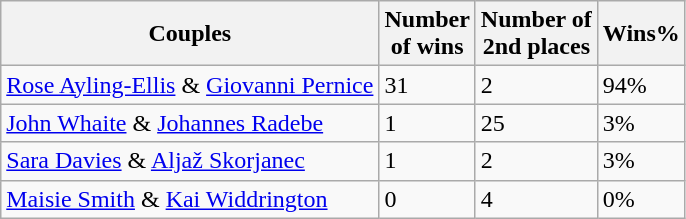<table class="wikitable">
<tr>
<th>Couples</th>
<th>Number<br>of wins</th>
<th>Number of<br>2nd places</th>
<th>Wins%</th>
</tr>
<tr>
<td><a href='#'>Rose Ayling-Ellis</a> & <a href='#'>Giovanni Pernice</a></td>
<td>31</td>
<td>2</td>
<td>94%</td>
</tr>
<tr>
<td><a href='#'>John Whaite</a> & <a href='#'>Johannes Radebe</a></td>
<td>1</td>
<td>25</td>
<td>3%</td>
</tr>
<tr>
<td><a href='#'>Sara Davies</a> & <a href='#'>Aljaž Skorjanec</a></td>
<td>1</td>
<td>2</td>
<td>3%</td>
</tr>
<tr>
<td><a href='#'>Maisie Smith</a> & <a href='#'>Kai Widdrington</a></td>
<td>0</td>
<td>4</td>
<td>0%</td>
</tr>
</table>
